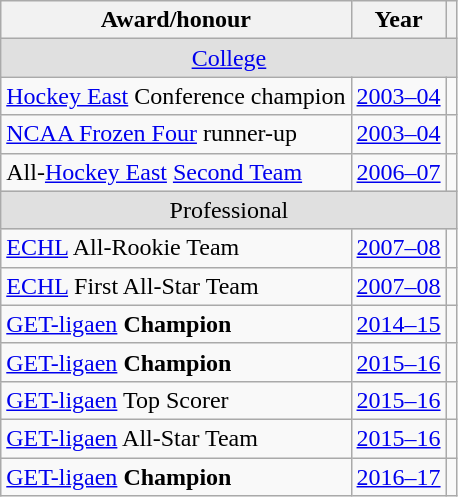<table class="wikitable">
<tr>
<th>Award/honour</th>
<th>Year</th>
<th></th>
</tr>
<tr ALIGN="center" bgcolor="#e0e0e0">
<td colspan="3"><a href='#'>College</a></td>
</tr>
<tr>
<td><a href='#'>Hockey East</a> Conference champion</td>
<td><a href='#'>2003–04</a></td>
<td></td>
</tr>
<tr>
<td><a href='#'>NCAA Frozen Four</a> runner-up</td>
<td><a href='#'>2003–04</a></td>
<td></td>
</tr>
<tr>
<td>All-<a href='#'>Hockey East</a> <a href='#'>Second Team</a></td>
<td><a href='#'>2006–07</a></td>
<td></td>
</tr>
<tr ALIGN="center" bgcolor="#e0e0e0">
<td colspan="3">Professional</td>
</tr>
<tr>
<td><a href='#'>ECHL</a> All-Rookie Team</td>
<td><a href='#'>2007–08</a></td>
<td></td>
</tr>
<tr>
<td><a href='#'>ECHL</a> First All-Star Team</td>
<td><a href='#'>2007–08</a></td>
<td></td>
</tr>
<tr>
<td><a href='#'>GET-ligaen</a> <strong>Champion</strong></td>
<td><a href='#'>2014–15</a></td>
<td></td>
</tr>
<tr>
<td><a href='#'>GET-ligaen</a> <strong>Champion</strong></td>
<td><a href='#'>2015–16</a></td>
<td></td>
</tr>
<tr>
<td><a href='#'>GET-ligaen</a> Top Scorer</td>
<td><a href='#'>2015–16</a></td>
<td></td>
</tr>
<tr>
<td><a href='#'>GET-ligaen</a> All-Star Team</td>
<td><a href='#'>2015–16</a></td>
<td></td>
</tr>
<tr>
<td><a href='#'>GET-ligaen</a> <strong>Champion</strong></td>
<td><a href='#'>2016–17</a></td>
<td></td>
</tr>
</table>
